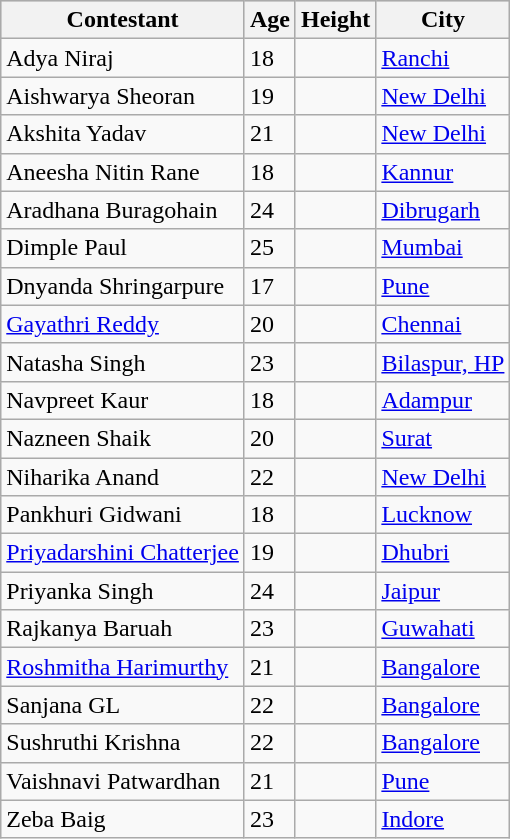<table class="sortable wikitable">
<tr style="background:#ccc;">
<th>Contestant</th>
<th>Age</th>
<th>Height</th>
<th>City</th>
</tr>
<tr>
<td>Adya Niraj</td>
<td>18</td>
<td></td>
<td><a href='#'>Ranchi</a></td>
</tr>
<tr>
<td>Aishwarya Sheoran</td>
<td>19</td>
<td></td>
<td><a href='#'>New Delhi</a></td>
</tr>
<tr>
<td>Akshita Yadav</td>
<td>21</td>
<td></td>
<td><a href='#'>New Delhi</a></td>
</tr>
<tr>
<td>Aneesha Nitin Rane</td>
<td>18</td>
<td></td>
<td><a href='#'>Kannur</a></td>
</tr>
<tr>
<td>Aradhana Buragohain</td>
<td>24</td>
<td></td>
<td><a href='#'>Dibrugarh</a></td>
</tr>
<tr>
<td>Dimple Paul</td>
<td>25</td>
<td></td>
<td><a href='#'>Mumbai</a></td>
</tr>
<tr>
<td>Dnyanda Shringarpure</td>
<td>17</td>
<td></td>
<td><a href='#'>Pune</a></td>
</tr>
<tr>
<td><a href='#'>Gayathri Reddy</a></td>
<td>20</td>
<td></td>
<td><a href='#'>Chennai</a></td>
</tr>
<tr>
<td>Natasha Singh</td>
<td>23</td>
<td></td>
<td><a href='#'>Bilaspur, HP</a></td>
</tr>
<tr>
<td>Navpreet Kaur</td>
<td>18</td>
<td></td>
<td><a href='#'>Adampur</a></td>
</tr>
<tr>
<td>Nazneen Shaik</td>
<td>20</td>
<td></td>
<td><a href='#'>Surat</a></td>
</tr>
<tr>
<td>Niharika Anand</td>
<td>22</td>
<td></td>
<td><a href='#'>New Delhi</a></td>
</tr>
<tr>
<td>Pankhuri Gidwani</td>
<td>18</td>
<td></td>
<td><a href='#'>Lucknow</a></td>
</tr>
<tr>
<td><a href='#'>Priyadarshini Chatterjee</a></td>
<td>19</td>
<td></td>
<td><a href='#'>Dhubri</a></td>
</tr>
<tr>
<td>Priyanka Singh</td>
<td>24</td>
<td></td>
<td><a href='#'>Jaipur</a></td>
</tr>
<tr>
<td>Rajkanya Baruah</td>
<td>23</td>
<td></td>
<td><a href='#'>Guwahati</a></td>
</tr>
<tr>
<td><a href='#'>Roshmitha Harimurthy</a></td>
<td>21</td>
<td></td>
<td><a href='#'>Bangalore</a></td>
</tr>
<tr>
<td>Sanjana GL</td>
<td>22</td>
<td></td>
<td><a href='#'>Bangalore</a></td>
</tr>
<tr>
<td>Sushruthi Krishna</td>
<td>22</td>
<td></td>
<td><a href='#'>Bangalore</a></td>
</tr>
<tr>
<td>Vaishnavi Patwardhan</td>
<td>21</td>
<td></td>
<td><a href='#'>Pune</a></td>
</tr>
<tr>
<td>Zeba Baig</td>
<td>23</td>
<td></td>
<td><a href='#'>Indore</a></td>
</tr>
</table>
